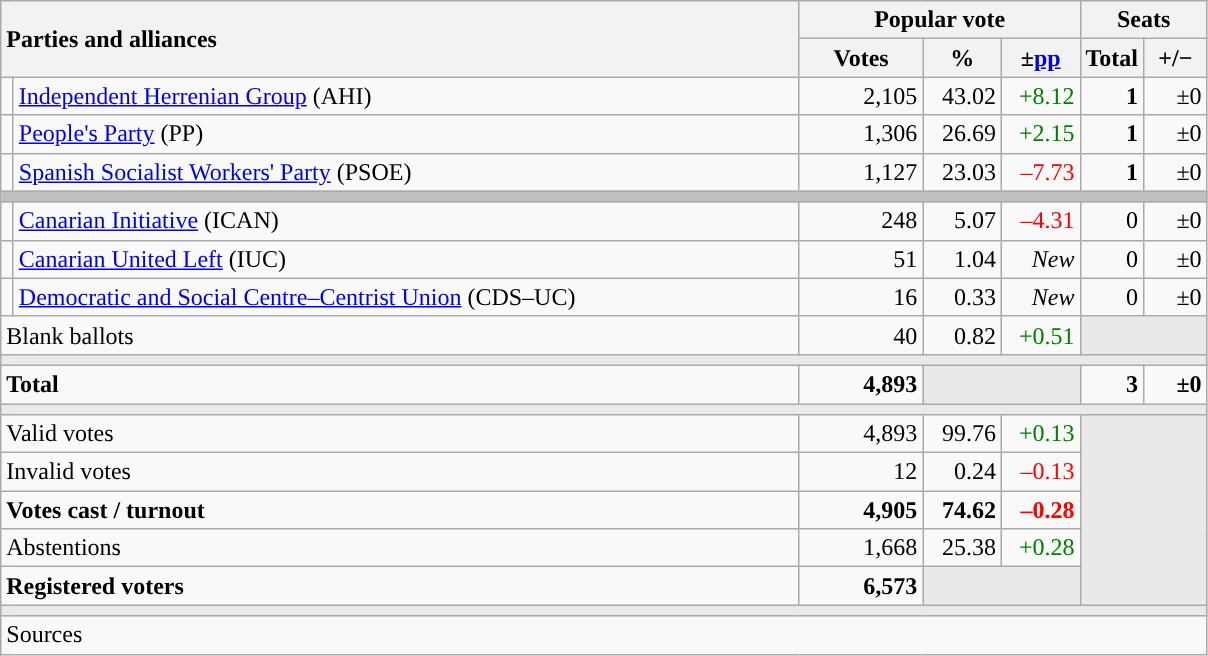<table class="wikitable" style="text-align:right;">
<tr>
<th style="text-align:left;" rowspan="2" colspan="2" width="525">Parties and alliances</th>
<th colspan="3">Popular vote</th>
<th colspan="2">Seats</th>
</tr>
<tr>
<th width="75">Votes</th>
<th width="45">%</th>
<th width="45">±<a href='#'>pp</a></th>
<th width="35">Total</th>
<th width="35">+/−</th>
</tr>
<tr>
<td width="1" style="color:inherit;background:"></td>
<td align="left"><a href='#'>Independent Herrenian Group</a> (AHI)</td>
<td>2,105</td>
<td>43.02</td>
<td style="color:green;">+8.12</td>
<td><strong>1</strong></td>
<td>±0</td>
</tr>
<tr>
<td style="color:inherit;background:"></td>
<td align="left"><a href='#'>People's Party</a> (PP)</td>
<td>1,306</td>
<td>26.69</td>
<td style="color:green;">+2.15</td>
<td><strong>1</strong></td>
<td>±0</td>
</tr>
<tr>
<td style="color:inherit;background:"></td>
<td align="left"><a href='#'>Spanish Socialist Workers' Party</a> (PSOE)</td>
<td>1,127</td>
<td>23.03</td>
<td style="color:red;">–7.73</td>
<td><strong>1</strong></td>
<td>±0</td>
</tr>
<tr>
<td colspan="7" bgcolor="#C0C0C0"></td>
</tr>
<tr>
<td style="color:inherit;background:"></td>
<td align="left"><a href='#'>Canarian Initiative</a> (ICAN)</td>
<td>248</td>
<td>5.07</td>
<td style="color:red;">–4.31</td>
<td>0</td>
<td>±0</td>
</tr>
<tr>
<td style="color:inherit;background:"></td>
<td align="left"><a href='#'>Canarian United Left</a> (IUC)</td>
<td>51</td>
<td>1.04</td>
<td><em>New</em></td>
<td>0</td>
<td>±0</td>
</tr>
<tr>
<td style="color:inherit;background:"></td>
<td align="left"><a href='#'>Democratic and Social Centre–Centrist Union</a> (CDS–UC)</td>
<td>16</td>
<td>0.33</td>
<td><em>New</em></td>
<td>0</td>
<td>±0</td>
</tr>
<tr>
<td align="left" colspan="2">Blank ballots</td>
<td>40</td>
<td>0.82</td>
<td style="color:green;">+0.51</td>
<td bgcolor="#E9E9E9" colspan="2"></td>
</tr>
<tr>
<td colspan="7" bgcolor="#E9E9E9"></td>
</tr>
<tr style="font-weight:bold;">
<td align="left" colspan="2">Total</td>
<td>4,893</td>
<td bgcolor="#E9E9E9" colspan="2"></td>
<td>3</td>
<td>±0</td>
</tr>
<tr>
<td colspan="7" bgcolor="#E9E9E9"></td>
</tr>
<tr>
<td align="left" colspan="2">Valid votes</td>
<td>4,893</td>
<td>99.76</td>
<td style="color:green;">+0.13</td>
<td bgcolor="#E9E9E9" colspan="2" rowspan="5"></td>
</tr>
<tr>
<td align="left" colspan="2">Invalid votes</td>
<td>12</td>
<td>0.24</td>
<td style="color:red;">–0.13</td>
</tr>
<tr style="font-weight:bold;">
<td align="left" colspan="2">Votes cast / turnout</td>
<td>4,905</td>
<td>74.62</td>
<td style="color:red;">–0.28</td>
</tr>
<tr>
<td align="left" colspan="2">Abstentions</td>
<td>1,668</td>
<td>25.38</td>
<td style="color:green;">+0.28</td>
</tr>
<tr style="font-weight:bold;">
<td align="left" colspan="2">Registered voters</td>
<td>6,573</td>
<td bgcolor="#E9E9E9" colspan="2"></td>
</tr>
<tr>
<td colspan="7" bgcolor="#E9E9E9"></td>
</tr>
<tr>
<td align="left" colspan="7">Sources</td>
</tr>
</table>
